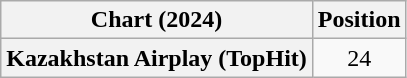<table class="wikitable plainrowheaders">
<tr>
<th>Chart (2024)</th>
<th>Position</th>
</tr>
<tr>
<th scope="row">Kazakhstan Airplay (TopHit)</th>
<td align="center">24</td>
</tr>
</table>
